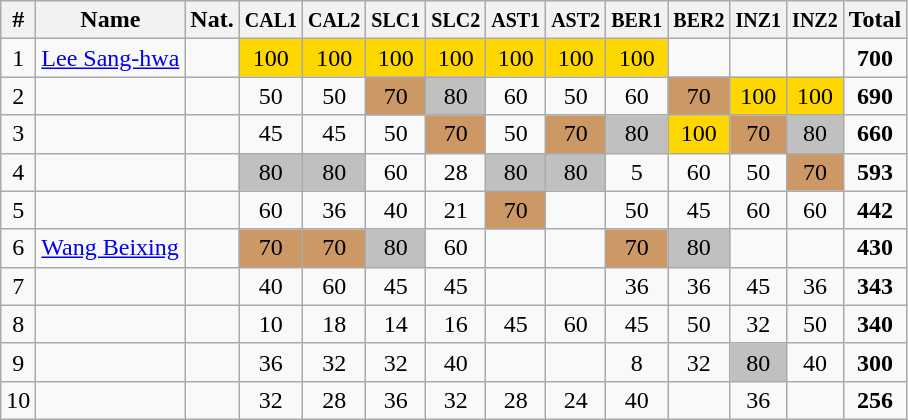<table class="wikitable sortable" style="text-align:center;">
<tr>
<th>#</th>
<th>Name</th>
<th>Nat.</th>
<th><small>CAL1</small></th>
<th><small>CAL2</small></th>
<th><small>SLC1</small></th>
<th><small>SLC2</small></th>
<th><small>AST1</small></th>
<th><small>AST2</small></th>
<th><small>BER1</small></th>
<th><small>BER2</small></th>
<th><small>INZ1</small></th>
<th><small>INZ2</small></th>
<th>Total</th>
</tr>
<tr>
<td>1</td>
<td align=left><a href='#'>Lee Sang-hwa</a></td>
<td></td>
<td bgcolor=gold>100</td>
<td bgcolor=gold>100</td>
<td bgcolor=gold>100</td>
<td bgcolor=gold>100</td>
<td bgcolor=gold>100</td>
<td bgcolor=gold>100</td>
<td bgcolor=gold>100</td>
<td></td>
<td></td>
<td></td>
<td><strong>700</strong></td>
</tr>
<tr>
<td>2</td>
<td align=left></td>
<td></td>
<td>50</td>
<td>50</td>
<td bgcolor=cc9966>70</td>
<td bgcolor=silver>80</td>
<td>60</td>
<td>50</td>
<td>60</td>
<td bgcolor=cc9966>70</td>
<td bgcolor=gold>100</td>
<td bgcolor=gold>100</td>
<td><strong>690</strong></td>
</tr>
<tr>
<td>3</td>
<td align=left></td>
<td></td>
<td>45</td>
<td>45</td>
<td>50</td>
<td bgcolor=cc9966>70</td>
<td>50</td>
<td bgcolor=cc9966>70</td>
<td bgcolor=silver>80</td>
<td bgcolor=gold>100</td>
<td bgcolor=cc9966>70</td>
<td bgcolor=silver>80</td>
<td><strong>660</strong></td>
</tr>
<tr>
<td>4</td>
<td align=left></td>
<td></td>
<td bgcolor=silver>80</td>
<td bgcolor=silver>80</td>
<td>60</td>
<td>28</td>
<td bgcolor=silver>80</td>
<td bgcolor=silver>80</td>
<td>5</td>
<td>60</td>
<td>50</td>
<td bgcolor=cc9966>70</td>
<td><strong>593</strong></td>
</tr>
<tr>
<td>5</td>
<td align=left></td>
<td></td>
<td>60</td>
<td>36</td>
<td>40</td>
<td>21</td>
<td bgcolor=cc9966>70</td>
<td></td>
<td>50</td>
<td>45</td>
<td>60</td>
<td>60</td>
<td><strong>442</strong></td>
</tr>
<tr>
<td>6</td>
<td align=left><a href='#'>Wang Beixing</a></td>
<td></td>
<td bgcolor=cc9966>70</td>
<td bgcolor=cc9966>70</td>
<td bgcolor=silver>80</td>
<td>60</td>
<td></td>
<td></td>
<td bgcolor=cc9966>70</td>
<td bgcolor=silver>80</td>
<td></td>
<td></td>
<td><strong>430</strong></td>
</tr>
<tr>
<td>7</td>
<td align=left></td>
<td></td>
<td>40</td>
<td>60</td>
<td>45</td>
<td>45</td>
<td></td>
<td></td>
<td>36</td>
<td>36</td>
<td>45</td>
<td>36</td>
<td><strong>343</strong></td>
</tr>
<tr>
<td>8</td>
<td align=left></td>
<td></td>
<td>10</td>
<td>18</td>
<td>14</td>
<td>16</td>
<td>45</td>
<td>60</td>
<td>45</td>
<td>50</td>
<td>32</td>
<td>50</td>
<td><strong>340</strong></td>
</tr>
<tr>
<td>9</td>
<td align=left></td>
<td></td>
<td>36</td>
<td>32</td>
<td>32</td>
<td>40</td>
<td></td>
<td></td>
<td>8</td>
<td>32</td>
<td bgcolor=silver>80</td>
<td>40</td>
<td><strong>300</strong></td>
</tr>
<tr>
<td>10</td>
<td align=left></td>
<td></td>
<td>32</td>
<td>28</td>
<td>36</td>
<td>32</td>
<td>28</td>
<td>24</td>
<td>40</td>
<td></td>
<td>36</td>
<td></td>
<td><strong>256</strong></td>
</tr>
</table>
